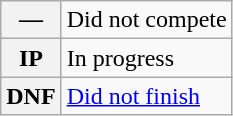<table class="wikitable">
<tr>
<th scope="row">—</th>
<td>Did not compete</td>
</tr>
<tr>
<th scope="row">IP</th>
<td>In progress</td>
</tr>
<tr>
<th scope="row">DNF</th>
<td><a href='#'>Did not finish</a></td>
</tr>
</table>
